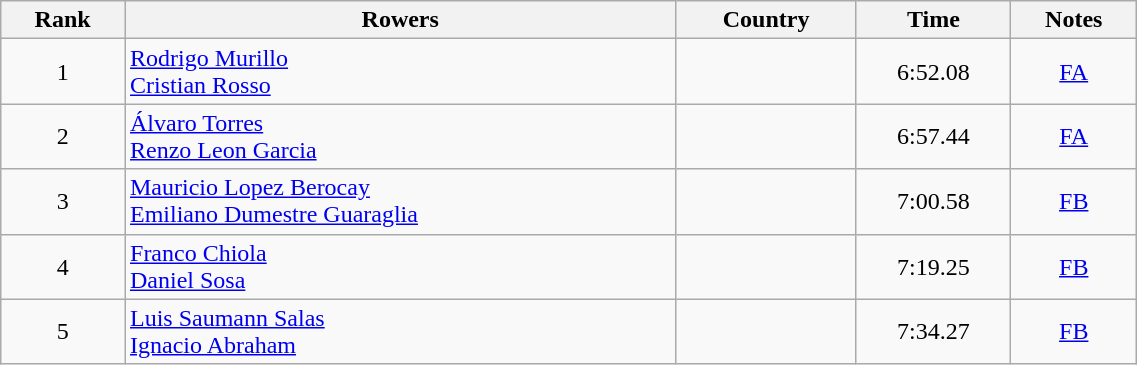<table class="wikitable" width=60% style="text-align:center">
<tr>
<th>Rank</th>
<th>Rowers</th>
<th>Country</th>
<th>Time</th>
<th>Notes</th>
</tr>
<tr>
<td>1</td>
<td align=left><a href='#'>Rodrigo Murillo</a><br><a href='#'>Cristian Rosso</a></td>
<td align=left></td>
<td>6:52.08</td>
<td><a href='#'>FA</a></td>
</tr>
<tr>
<td>2</td>
<td align=left><a href='#'>Álvaro Torres</a><br><a href='#'>Renzo Leon Garcia</a></td>
<td align=left></td>
<td>6:57.44</td>
<td><a href='#'>FA</a></td>
</tr>
<tr>
<td>3</td>
<td align=left><a href='#'>Mauricio Lopez Berocay</a><br><a href='#'>Emiliano Dumestre Guaraglia</a></td>
<td align=left></td>
<td>7:00.58</td>
<td><a href='#'>FB</a></td>
</tr>
<tr>
<td>4</td>
<td align=left><a href='#'>Franco Chiola</a><br><a href='#'>Daniel Sosa</a></td>
<td align=left></td>
<td>7:19.25</td>
<td><a href='#'>FB</a></td>
</tr>
<tr>
<td>5</td>
<td align=left><a href='#'>Luis Saumann Salas</a><br><a href='#'>Ignacio Abraham</a></td>
<td align=left></td>
<td>7:34.27</td>
<td><a href='#'>FB</a></td>
</tr>
</table>
